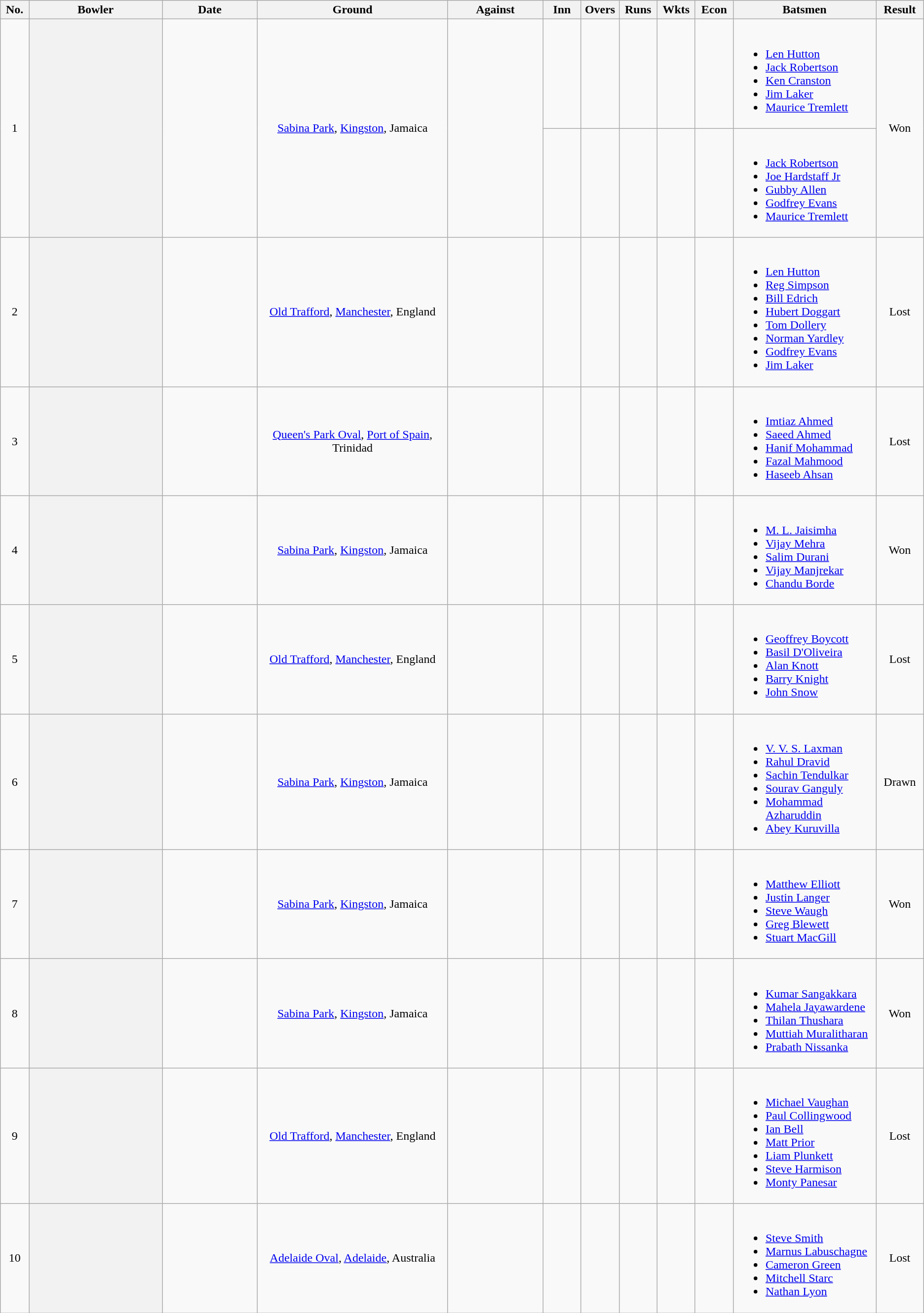<table class="wikitable plainrowheaders sortable">
<tr>
<th style="width:3%;">No.</th>
<th style="width:14%;">Bowler</th>
<th style="width:10%;">Date</th>
<th style="width:20%;">Ground</th>
<th style="width:10%;">Against</th>
<th style="width:4%;">Inn</th>
<th style="width:4%;">Overs</th>
<th style="width:4%;">Runs</th>
<th style="width:4%;">Wkts</th>
<th style="width:4%;">Econ</th>
<th style="width:15%;" class="unsortable">Batsmen</th>
<th style="width:5%;">Result</th>
</tr>
<tr align=center>
<td rowspan=2>1</td>
<th scope="row" rowspan=2> </th>
<td rowspan=2></td>
<td rowspan=2><a href='#'>Sabina Park</a>, <a href='#'>Kingston</a>, Jamaica</td>
<td rowspan=2></td>
<td></td>
<td></td>
<td></td>
<td></td>
<td></td>
<td align=left><br><ul><li><a href='#'>Len Hutton</a></li><li><a href='#'>Jack Robertson</a></li><li><a href='#'>Ken Cranston</a></li><li><a href='#'>Jim Laker</a></li><li><a href='#'>Maurice Tremlett</a></li></ul></td>
<td rowspan=2>Won</td>
</tr>
<tr align=center>
<td></td>
<td></td>
<td></td>
<td></td>
<td></td>
<td align=left><br><ul><li><a href='#'>Jack Robertson</a></li><li><a href='#'>Joe Hardstaff Jr</a></li><li><a href='#'>Gubby Allen</a></li><li><a href='#'>Godfrey Evans</a></li><li><a href='#'>Maurice Tremlett</a></li></ul></td>
</tr>
<tr align=center>
<td>2</td>
<th scope="row"> </th>
<td></td>
<td><a href='#'>Old Trafford</a>, <a href='#'>Manchester</a>, England</td>
<td></td>
<td></td>
<td></td>
<td></td>
<td></td>
<td></td>
<td align=left><br><ul><li><a href='#'>Len Hutton</a></li><li><a href='#'>Reg Simpson</a></li><li><a href='#'>Bill Edrich</a></li><li><a href='#'>Hubert Doggart</a></li><li><a href='#'>Tom Dollery</a></li><li><a href='#'>Norman Yardley</a></li><li><a href='#'>Godfrey Evans</a></li><li><a href='#'>Jim Laker</a></li></ul></td>
<td>Lost</td>
</tr>
<tr align=center>
<td>3</td>
<th scope="row"></th>
<td></td>
<td><a href='#'>Queen's Park Oval</a>, <a href='#'>Port of Spain</a>, Trinidad</td>
<td></td>
<td></td>
<td></td>
<td></td>
<td></td>
<td></td>
<td align=left><br><ul><li><a href='#'>Imtiaz Ahmed</a></li><li><a href='#'>Saeed Ahmed</a></li><li><a href='#'>Hanif Mohammad</a></li><li><a href='#'>Fazal Mahmood</a></li><li><a href='#'>Haseeb Ahsan</a></li></ul></td>
<td>Lost</td>
</tr>
<tr align=center>
<td>4</td>
<th scope="row"></th>
<td></td>
<td><a href='#'>Sabina Park</a>, <a href='#'>Kingston</a>, Jamaica</td>
<td></td>
<td></td>
<td></td>
<td></td>
<td></td>
<td></td>
<td align=left><br><ul><li><a href='#'>M. L. Jaisimha</a></li><li><a href='#'>Vijay Mehra</a></li><li><a href='#'>Salim Durani</a></li><li><a href='#'>Vijay Manjrekar</a></li><li><a href='#'>Chandu Borde</a></li></ul></td>
<td>Won</td>
</tr>
<tr align=center>
<td>5</td>
<th scope="row"></th>
<td></td>
<td><a href='#'>Old Trafford</a>, <a href='#'>Manchester</a>, England</td>
<td></td>
<td></td>
<td></td>
<td></td>
<td></td>
<td></td>
<td align=left><br><ul><li><a href='#'>Geoffrey Boycott</a></li><li><a href='#'>Basil D'Oliveira</a></li><li><a href='#'>Alan Knott</a></li><li><a href='#'>Barry Knight</a></li><li><a href='#'>John Snow</a></li></ul></td>
<td>Lost</td>
</tr>
<tr align=center>
<td>6</td>
<th scope="row"> </th>
<td></td>
<td><a href='#'>Sabina Park</a>, <a href='#'>Kingston</a>, Jamaica</td>
<td></td>
<td></td>
<td></td>
<td></td>
<td></td>
<td></td>
<td align=left><br><ul><li><a href='#'>V. V. S. Laxman</a></li><li><a href='#'>Rahul Dravid</a></li><li><a href='#'>Sachin Tendulkar</a></li><li><a href='#'>Sourav Ganguly</a></li><li><a href='#'>Mohammad Azharuddin</a></li><li><a href='#'>Abey Kuruvilla</a></li></ul></td>
<td>Drawn</td>
</tr>
<tr align=center>
<td>7</td>
<th scope="row"></th>
<td></td>
<td><a href='#'>Sabina Park</a>, <a href='#'>Kingston</a>, Jamaica</td>
<td></td>
<td></td>
<td></td>
<td></td>
<td></td>
<td></td>
<td align=left><br><ul><li><a href='#'>Matthew Elliott</a></li><li><a href='#'>Justin Langer</a></li><li><a href='#'>Steve Waugh</a></li><li><a href='#'>Greg Blewett</a></li><li><a href='#'>Stuart MacGill</a></li></ul></td>
<td>Won</td>
</tr>
<tr align=center>
<td>8</td>
<th scope="row"></th>
<td></td>
<td><a href='#'>Sabina Park</a>, <a href='#'>Kingston</a>, Jamaica</td>
<td></td>
<td></td>
<td></td>
<td></td>
<td></td>
<td></td>
<td align=left><br><ul><li><a href='#'>Kumar Sangakkara</a></li><li><a href='#'>Mahela Jayawardene</a></li><li><a href='#'>Thilan Thushara</a></li><li><a href='#'>Muttiah Muralitharan</a></li><li><a href='#'>Prabath Nissanka</a></li></ul></td>
<td>Won</td>
</tr>
<tr align=center>
<td>9</td>
<th scope="row"></th>
<td></td>
<td><a href='#'>Old Trafford</a>, <a href='#'>Manchester</a>, England</td>
<td></td>
<td></td>
<td></td>
<td></td>
<td></td>
<td></td>
<td align=left><br><ul><li><a href='#'>Michael Vaughan</a></li><li><a href='#'>Paul Collingwood</a></li><li><a href='#'>Ian Bell</a></li><li><a href='#'>Matt Prior</a></li><li><a href='#'>Liam Plunkett</a></li><li><a href='#'>Steve Harmison</a></li><li><a href='#'>Monty Panesar</a></li></ul></td>
<td>Lost</td>
</tr>
<tr align=center>
<td>10</td>
<th scope="row"></th>
<td></td>
<td><a href='#'>Adelaide Oval</a>, <a href='#'>Adelaide</a>, Australia</td>
<td></td>
<td></td>
<td></td>
<td></td>
<td></td>
<td></td>
<td align=left><br><ul><li><a href='#'>Steve Smith</a></li><li><a href='#'>Marnus Labuschagne</a></li><li><a href='#'>Cameron Green</a></li><li><a href='#'>Mitchell Starc</a></li><li><a href='#'>Nathan Lyon</a></li></ul></td>
<td>Lost</td>
</tr>
</table>
